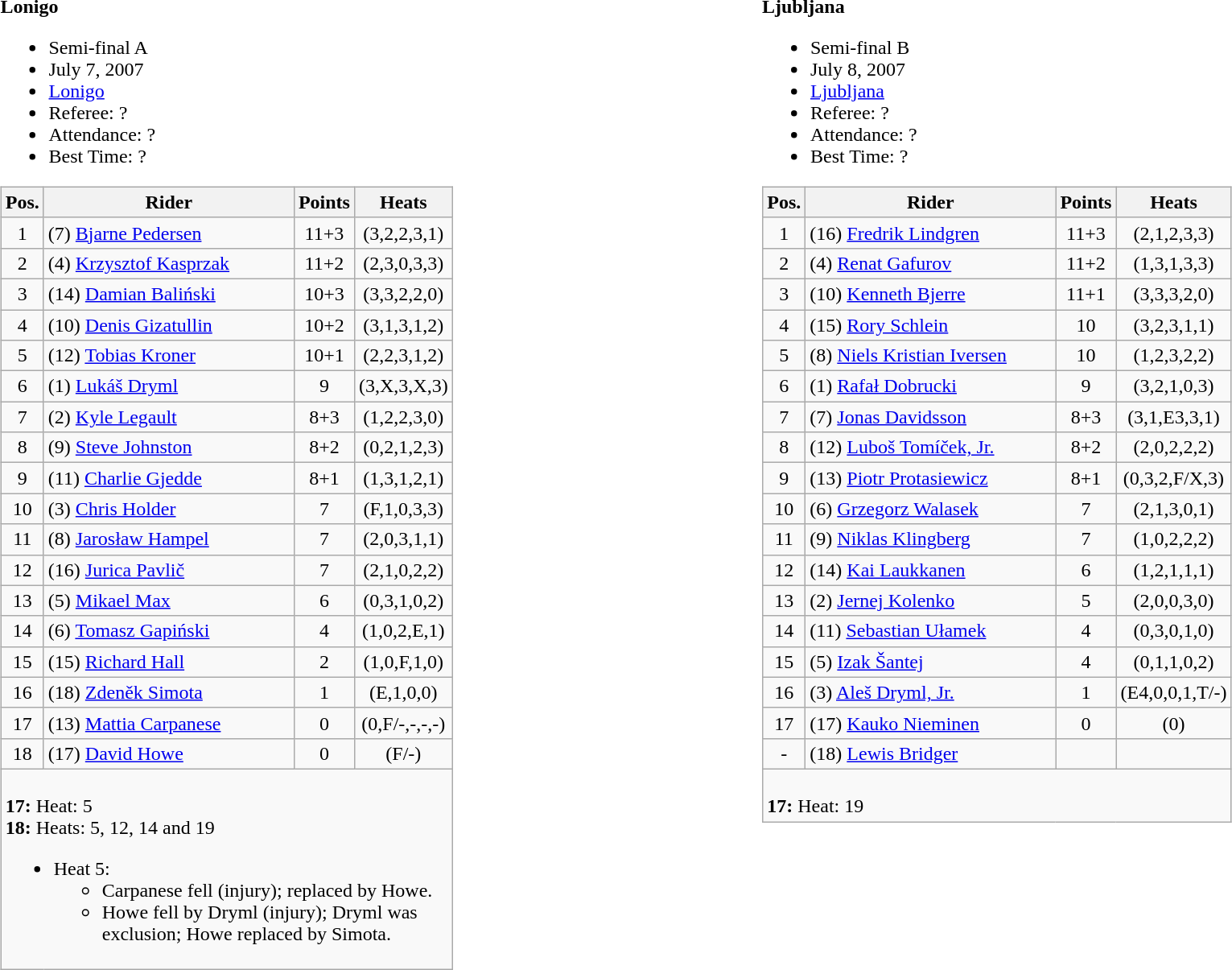<table width=100%>
<tr>
<td width=50% valign=top><br><strong>Lonigo</strong><ul><li>Semi-final A</li><li>July 7, 2007</li><li> <a href='#'>Lonigo</a></li><li>Referee: ?</li><li>Attendance: ?</li><li>Best Time: ?</li></ul><table class=wikitable>
<tr>
<th width=25px>Pos.</th>
<th width=200px>Rider</th>
<th width=40px>Points</th>
<th width=70px>Heats</th>
</tr>
<tr align=center >
<td>1</td>
<td align=left> (7) <a href='#'>Bjarne Pedersen</a></td>
<td>11+3</td>
<td>(3,2,2,3,1)</td>
</tr>
<tr align=center >
<td>2</td>
<td align=left> (4) <a href='#'>Krzysztof Kasprzak</a></td>
<td>11+2</td>
<td>(2,3,0,3,3)</td>
</tr>
<tr align=center >
<td>3</td>
<td align=left> (14) <a href='#'>Damian Baliński</a></td>
<td>10+3</td>
<td>(3,3,2,2,0)</td>
</tr>
<tr align=center >
<td>4</td>
<td align=left> (10) <a href='#'>Denis Gizatullin</a></td>
<td>10+2</td>
<td>(3,1,3,1,2)</td>
</tr>
<tr align=center >
<td>5</td>
<td align=left> (12) <a href='#'>Tobias Kroner</a></td>
<td>10+1</td>
<td>(2,2,3,1,2)</td>
</tr>
<tr align=center >
<td>6</td>
<td align=left> (1) <a href='#'>Lukáš Dryml</a></td>
<td>9</td>
<td>(3,X,3,X,3)</td>
</tr>
<tr align=center >
<td>7</td>
<td align=left> (2) <a href='#'>Kyle Legault</a></td>
<td>8+3</td>
<td>(1,2,2,3,0)</td>
</tr>
<tr align=center >
<td>8</td>
<td align=left> (9) <a href='#'>Steve Johnston</a></td>
<td>8+2</td>
<td>(0,2,1,2,3)</td>
</tr>
<tr align=center >
<td>9</td>
<td align=left> (11) <a href='#'>Charlie Gjedde</a></td>
<td>8+1</td>
<td>(1,3,1,2,1)</td>
</tr>
<tr align=center>
<td>10</td>
<td align=left> (3) <a href='#'>Chris Holder</a></td>
<td>7</td>
<td>(F,1,0,3,3)</td>
</tr>
<tr align=center>
<td>11</td>
<td align=left> (8) <a href='#'>Jarosław Hampel</a></td>
<td>7</td>
<td>(2,0,3,1,1)</td>
</tr>
<tr align=center>
<td>12</td>
<td align=left> (16) <a href='#'>Jurica Pavlič</a></td>
<td>7</td>
<td>(2,1,0,2,2)</td>
</tr>
<tr align=center>
<td>13</td>
<td align=left> (5) <a href='#'>Mikael Max</a></td>
<td>6</td>
<td>(0,3,1,0,2)</td>
</tr>
<tr align=center>
<td>14</td>
<td align=left> (6) <a href='#'>Tomasz Gapiński</a></td>
<td>4</td>
<td>(1,0,2,E,1)</td>
</tr>
<tr align=center>
<td>15</td>
<td align=left> (15) <a href='#'>Richard Hall</a></td>
<td>2</td>
<td>(1,0,F,1,0)</td>
</tr>
<tr align=center>
<td>16</td>
<td align=left> (18) <a href='#'>Zdeněk Simota</a></td>
<td>1</td>
<td>(E,1,0,0)</td>
</tr>
<tr align=center>
<td>17</td>
<td align=left> (13) <a href='#'>Mattia Carpanese</a></td>
<td>0</td>
<td>(0,F/-,-,-,-)</td>
</tr>
<tr align=center>
<td>18</td>
<td align=left> (17) <a href='#'>David Howe</a></td>
<td>0</td>
<td>(F/-)</td>
</tr>
<tr>
<td colspan=4><br><strong>17:</strong> Heat: 5
<br><strong>18:</strong> Heats: 5, 12, 14 and 19<ul><li>Heat 5:<ul><li>Carpanese fell (injury); replaced by Howe.</li><li>Howe fell by Dryml (injury); Dryml was exclusion; Howe replaced by Simota.</li></ul></li></ul></td>
</tr>
</table>
</td>
<td width=50% valign=top><br><strong>Ljubljana</strong><ul><li>Semi-final B</li><li>July 8, 2007</li><li> <a href='#'>Ljubljana</a></li><li>Referee: ?</li><li>Attendance: ?</li><li>Best Time: ?</li></ul><table class=wikitable>
<tr>
<th width=25px>Pos.</th>
<th width=200px>Rider</th>
<th width=40px>Points</th>
<th width=70px>Heats</th>
</tr>
<tr align=center >
<td>1</td>
<td align=left> (16) <a href='#'>Fredrik Lindgren</a></td>
<td>11+3</td>
<td>(2,1,2,3,3)</td>
</tr>
<tr align=center >
<td>2</td>
<td align=left> (4) <a href='#'>Renat Gafurov</a></td>
<td>11+2</td>
<td>(1,3,1,3,3)</td>
</tr>
<tr align=center >
<td>3</td>
<td align=left> (10) <a href='#'>Kenneth Bjerre</a></td>
<td>11+1</td>
<td>(3,3,3,2,0)</td>
</tr>
<tr align=center >
<td>4</td>
<td align=left> (15) <a href='#'>Rory Schlein</a></td>
<td>10</td>
<td>(3,2,3,1,1)</td>
</tr>
<tr align=center >
<td>5</td>
<td align=left> (8) <a href='#'>Niels Kristian Iversen</a></td>
<td>10</td>
<td>(1,2,3,2,2)</td>
</tr>
<tr align=center >
<td>6</td>
<td align=left> (1) <a href='#'>Rafał Dobrucki</a></td>
<td>9</td>
<td>(3,2,1,0,3)</td>
</tr>
<tr align=center >
<td>7</td>
<td align=left> (7) <a href='#'>Jonas Davidsson</a></td>
<td>8+3</td>
<td>(3,1,E3,3,1)</td>
</tr>
<tr align=center >
<td>8</td>
<td align=left> (12) <a href='#'>Luboš Tomíček, Jr.</a></td>
<td>8+2</td>
<td>(2,0,2,2,2)</td>
</tr>
<tr align=center >
<td>9</td>
<td align=left> (13) <a href='#'>Piotr Protasiewicz</a></td>
<td>8+1</td>
<td>(0,3,2,F/X,3)</td>
</tr>
<tr align=center>
<td>10</td>
<td align=left> (6) <a href='#'>Grzegorz Walasek</a></td>
<td>7</td>
<td>(2,1,3,0,1)</td>
</tr>
<tr align=center>
<td>11</td>
<td align=left> (9) <a href='#'>Niklas Klingberg</a></td>
<td>7</td>
<td>(1,0,2,2,2)</td>
</tr>
<tr align=center>
<td>12</td>
<td align=left> (14) <a href='#'>Kai Laukkanen</a></td>
<td>6</td>
<td>(1,2,1,1,1)</td>
</tr>
<tr align=center>
<td>13</td>
<td align=left> (2) <a href='#'>Jernej Kolenko</a></td>
<td>5</td>
<td>(2,0,0,3,0)</td>
</tr>
<tr align=center>
<td>14</td>
<td align=left> (11) <a href='#'>Sebastian Ułamek</a></td>
<td>4</td>
<td>(0,3,0,1,0)</td>
</tr>
<tr align=center>
<td>15</td>
<td align=left> (5) <a href='#'>Izak Šantej</a></td>
<td>4</td>
<td>(0,1,1,0,2)</td>
</tr>
<tr align=center>
<td>16</td>
<td align=left> (3) <a href='#'>Aleš Dryml, Jr.</a></td>
<td>1</td>
<td>(E4,0,0,1,T/-)</td>
</tr>
<tr align=center>
<td>17</td>
<td align=left> (17) <a href='#'>Kauko Nieminen</a></td>
<td>0</td>
<td>(0)</td>
</tr>
<tr align=center>
<td>-</td>
<td align=left> (18) <a href='#'>Lewis Bridger</a></td>
<td></td>
<td></td>
</tr>
<tr>
<td colspan=4><br><strong>17:</strong> Heat: 19</td>
</tr>
</table>
</td>
</tr>
</table>
